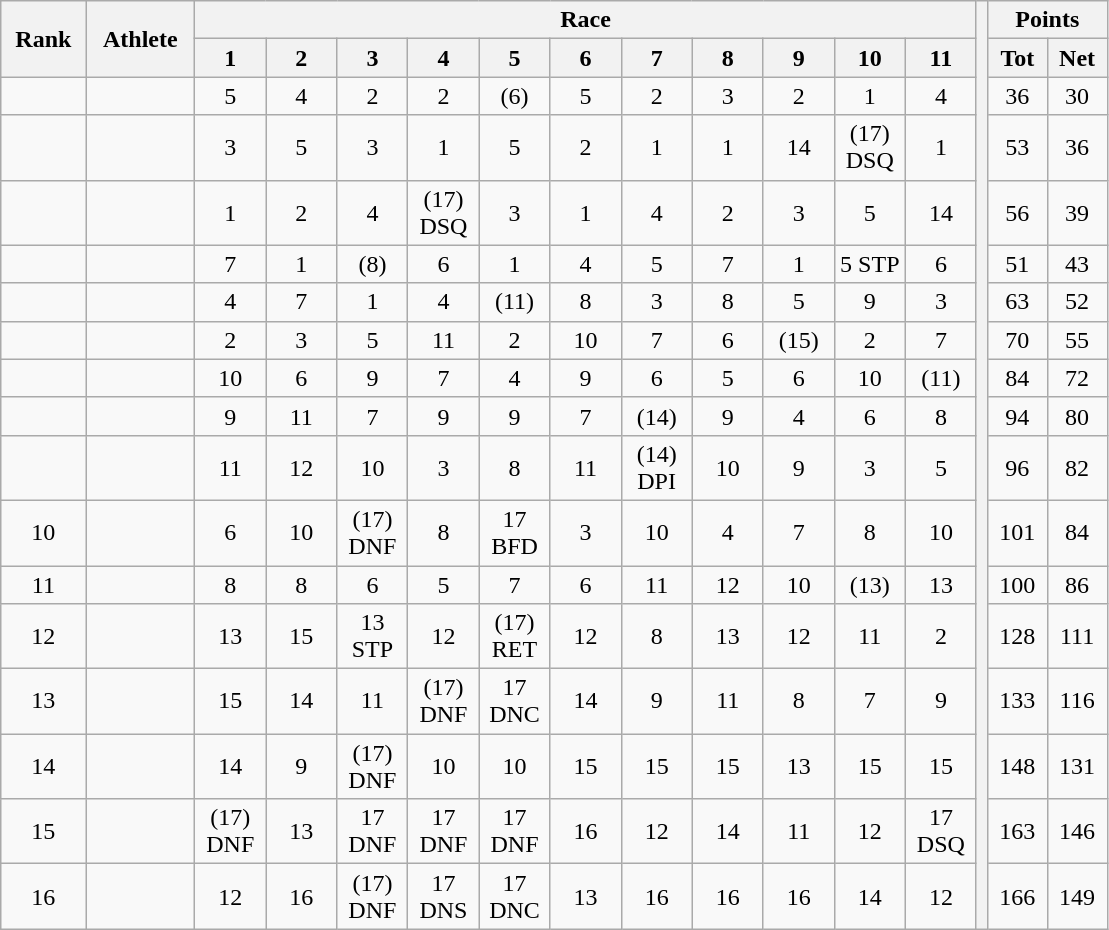<table class="wikitable" style="text-align:center">
<tr>
<th rowspan="2">Rank</th>
<th rowspan="2">Athlete</th>
<th colspan="11">Race</th>
<th width=1% rowspan=45></th>
<th colspan="2">Points</th>
</tr>
<tr>
<th width=40>1</th>
<th width=40>2</th>
<th width=40>3</th>
<th width=40>4</th>
<th width=40>5</th>
<th width=40>6</th>
<th width=40>7</th>
<th width=40>8</th>
<th width=40>9</th>
<th width=40>10</th>
<th width=40>11</th>
<th>Tot</th>
<th>Net</th>
</tr>
<tr>
<td></td>
<td align=left></td>
<td>5</td>
<td>4</td>
<td>2</td>
<td>2</td>
<td>(6)</td>
<td>5</td>
<td>2</td>
<td>3</td>
<td>2</td>
<td>1</td>
<td>4</td>
<td>36</td>
<td>30</td>
</tr>
<tr>
<td></td>
<td align=left></td>
<td>3</td>
<td>5</td>
<td>3</td>
<td>1</td>
<td>5</td>
<td>2</td>
<td>1</td>
<td>1</td>
<td>14</td>
<td>(17) DSQ</td>
<td>1</td>
<td>53</td>
<td>36</td>
</tr>
<tr>
<td></td>
<td align=left></td>
<td>1</td>
<td>2</td>
<td>4</td>
<td>(17) DSQ</td>
<td>3</td>
<td>1</td>
<td>4</td>
<td>2</td>
<td>3</td>
<td>5</td>
<td>14</td>
<td>56</td>
<td>39</td>
</tr>
<tr>
<td></td>
<td align=left></td>
<td>7</td>
<td>1</td>
<td>(8)</td>
<td>6</td>
<td>1</td>
<td>4</td>
<td>5</td>
<td>7</td>
<td>1</td>
<td>5 STP</td>
<td>6</td>
<td>51</td>
<td>43</td>
</tr>
<tr>
<td></td>
<td align=left></td>
<td>4</td>
<td>7</td>
<td>1</td>
<td>4</td>
<td>(11)</td>
<td>8</td>
<td>3</td>
<td>8</td>
<td>5</td>
<td>9</td>
<td>3</td>
<td>63</td>
<td>52</td>
</tr>
<tr>
<td></td>
<td align=left></td>
<td>2</td>
<td>3</td>
<td>5</td>
<td>11</td>
<td>2</td>
<td>10</td>
<td>7</td>
<td>6</td>
<td>(15)</td>
<td>2</td>
<td>7</td>
<td>70</td>
<td>55</td>
</tr>
<tr>
<td></td>
<td align=left></td>
<td>10</td>
<td>6</td>
<td>9</td>
<td>7</td>
<td>4</td>
<td>9</td>
<td>6</td>
<td>5</td>
<td>6</td>
<td>10</td>
<td>(11)</td>
<td>84</td>
<td>72</td>
</tr>
<tr>
<td></td>
<td align=left></td>
<td>9</td>
<td>11</td>
<td>7</td>
<td>9</td>
<td>9</td>
<td>7</td>
<td>(14)</td>
<td>9</td>
<td>4</td>
<td>6</td>
<td>8</td>
<td>94</td>
<td>80</td>
</tr>
<tr>
<td></td>
<td align=left></td>
<td>11</td>
<td>12</td>
<td>10</td>
<td>3</td>
<td>8</td>
<td>11</td>
<td>(14) DPI</td>
<td>10</td>
<td>9</td>
<td>3</td>
<td>5</td>
<td>96</td>
<td>82</td>
</tr>
<tr>
<td>10</td>
<td align=left></td>
<td>6</td>
<td>10</td>
<td>(17) DNF</td>
<td>8</td>
<td>17 BFD</td>
<td>3</td>
<td>10</td>
<td>4</td>
<td>7</td>
<td>8</td>
<td>10</td>
<td>101</td>
<td>84</td>
</tr>
<tr>
<td>11</td>
<td align=left></td>
<td>8</td>
<td>8</td>
<td>6</td>
<td>5</td>
<td>7</td>
<td>6</td>
<td>11</td>
<td>12</td>
<td>10</td>
<td>(13)</td>
<td>13</td>
<td>100</td>
<td>86</td>
</tr>
<tr>
<td>12</td>
<td align=left></td>
<td>13</td>
<td>15</td>
<td>13 STP</td>
<td>12</td>
<td>(17) RET</td>
<td>12</td>
<td>8</td>
<td>13</td>
<td>12</td>
<td>11</td>
<td>2</td>
<td>128</td>
<td>111</td>
</tr>
<tr>
<td>13</td>
<td align=left></td>
<td>15</td>
<td>14</td>
<td>11</td>
<td>(17) DNF</td>
<td>17 DNC</td>
<td>14</td>
<td>9</td>
<td>11</td>
<td>8</td>
<td>7</td>
<td>9</td>
<td>133</td>
<td>116</td>
</tr>
<tr>
<td>14</td>
<td align=left></td>
<td>14</td>
<td>9</td>
<td>(17) DNF</td>
<td>10</td>
<td>10</td>
<td>15</td>
<td>15</td>
<td>15</td>
<td>13</td>
<td>15</td>
<td>15</td>
<td>148</td>
<td>131</td>
</tr>
<tr>
<td>15</td>
<td align=left></td>
<td>(17) DNF</td>
<td>13</td>
<td>17 DNF</td>
<td>17 DNF</td>
<td>17 DNF</td>
<td>16</td>
<td>12</td>
<td>14</td>
<td>11</td>
<td>12</td>
<td>17 DSQ</td>
<td>163</td>
<td>146</td>
</tr>
<tr>
<td>16</td>
<td align=left></td>
<td>12</td>
<td>16</td>
<td>(17) DNF</td>
<td>17 DNS</td>
<td>17 DNC</td>
<td>13</td>
<td>16</td>
<td>16</td>
<td>16</td>
<td>14</td>
<td>12</td>
<td>166</td>
<td>149</td>
</tr>
</table>
